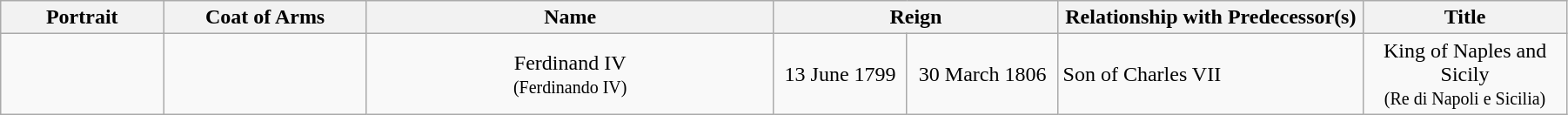<table width=95% class="wikitable">
<tr>
<th width=8%>Portrait</th>
<th width=10%>Coat of Arms</th>
<th width=20%>Name</th>
<th colspan=2 width=14%>Reign</th>
<th width=15%>Relationship with Predecessor(s)</th>
<th width=10%>Title</th>
</tr>
<tr>
<td align="center"></td>
<td align="center"></td>
<td align="center">Ferdinand IV<br><small>(Ferdinando IV)</small></td>
<td align="center">13 June 1799</td>
<td align="center">30 March 1806</td>
<td>Son of Charles VII</td>
<td align="center">King of Naples and Sicily<br><small>(Re di Napoli e Sicilia)</small></td>
</tr>
</table>
